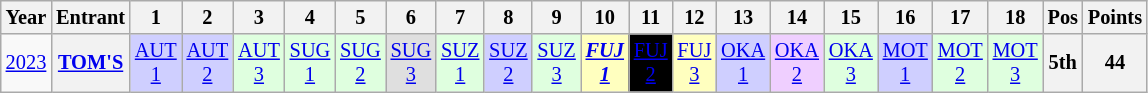<table class="wikitable" style="text-align:center; font-size:85%">
<tr>
<th>Year</th>
<th>Entrant</th>
<th>1</th>
<th>2</th>
<th>3</th>
<th>4</th>
<th>5</th>
<th>6</th>
<th>7</th>
<th>8</th>
<th>9</th>
<th>10</th>
<th>11</th>
<th>12</th>
<th>13</th>
<th>14</th>
<th>15</th>
<th>16</th>
<th>17</th>
<th>18</th>
<th>Pos</th>
<th>Points</th>
</tr>
<tr>
<td><a href='#'>2023</a></td>
<th><a href='#'>TOM'S</a></th>
<td style="background:#CFCFFF;"><a href='#'>AUT<br>1</a><br></td>
<td style="background:#CFCFFF;"><a href='#'>AUT<br>2</a><br></td>
<td style="background:#DFFFDF;"><a href='#'>AUT<br>3</a><br></td>
<td style="background:#DFFFDF;"><a href='#'>SUG<br>1</a><br></td>
<td style="background:#DFFFDF;"><a href='#'>SUG<br>2</a><br></td>
<td style="background:#DFDFDF;"><a href='#'>SUG<br>3</a><br></td>
<td style="background:#DFFFDF;"><a href='#'>SUZ<br>1</a><br></td>
<td style="background:#CFCFFF;"><a href='#'>SUZ<br>2</a><br></td>
<td style="background:#DFFFDF;"><a href='#'>SUZ<br>3</a><br></td>
<td style="background:#FFFFBF;"><strong><em><a href='#'>FUJ<br>1</a></em></strong><br></td>
<td style="background:#000000;color:#FFFFFF"><a href='#'><span>FUJ<br>2</span></a><br></td>
<td style="background:#FFFFBF;"><a href='#'>FUJ<br>3</a><br></td>
<td style="background:#CFCFFF;"><a href='#'>OKA<br>1</a><br></td>
<td style="background:#EFCFFF;"><a href='#'>OKA<br>2</a><br></td>
<td style="background:#DFFFDF;"><a href='#'>OKA<br>3</a><br></td>
<td style="background:#CFCFFF;"><a href='#'>MOT<br>1</a><br></td>
<td style="background:#DFFFDF;"><a href='#'>MOT<br>2</a><br></td>
<td style="background:#DFFFDF;"><a href='#'>MOT<br>3</a><br></td>
<th>5th</th>
<th>44</th>
</tr>
</table>
